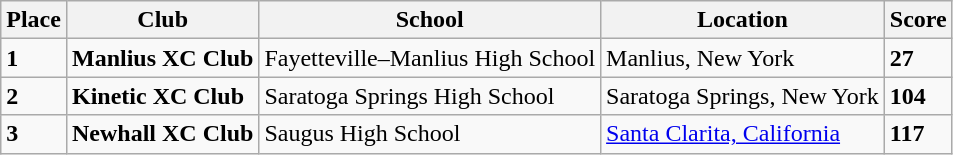<table class="wikitable">
<tr>
<th>Place</th>
<th>Club</th>
<th>School</th>
<th>Location</th>
<th>Score</th>
</tr>
<tr>
<td><strong>1</strong></td>
<td><strong>Manlius XC Club</strong></td>
<td>Fayetteville–Manlius High School</td>
<td>Manlius, New York</td>
<td><strong>27</strong></td>
</tr>
<tr>
<td><strong>2</strong></td>
<td><strong>Kinetic XC Club</strong></td>
<td>Saratoga Springs High School</td>
<td>Saratoga Springs, New York</td>
<td><strong>104</strong></td>
</tr>
<tr>
<td><strong>3</strong></td>
<td><strong>Newhall XC Club</strong></td>
<td>Saugus High School</td>
<td><a href='#'>Santa Clarita, California</a></td>
<td><strong>117</strong></td>
</tr>
</table>
